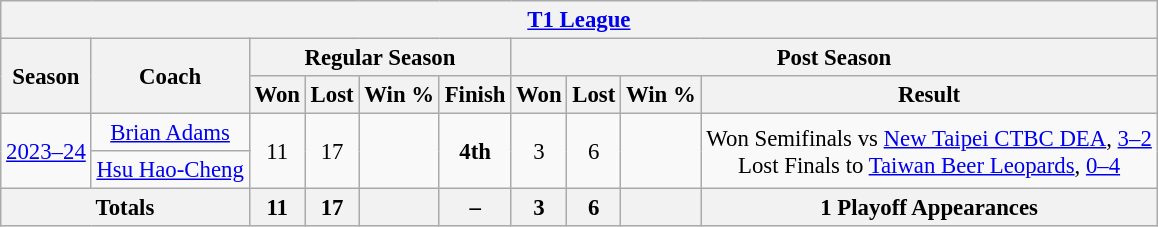<table class="wikitable" style="font-size: 95%; text-align:center;">
<tr>
<th colspan="10"><a href='#'>T1 League</a></th>
</tr>
<tr>
<th rowspan="2">Season</th>
<th rowspan="2">Coach</th>
<th colspan="4">Regular Season</th>
<th colspan="4">Post Season</th>
</tr>
<tr>
<th>Won</th>
<th>Lost</th>
<th>Win %</th>
<th>Finish</th>
<th>Won</th>
<th>Lost</th>
<th>Win %</th>
<th>Result</th>
</tr>
<tr>
<td rowspan="2"><a href='#'>2023–24</a></td>
<td><a href='#'>Brian Adams</a></td>
<td rowspan="2">11</td>
<td rowspan="2">17</td>
<td rowspan="2"></td>
<td rowspan="2"><strong>4th</strong></td>
<td rowspan="2">3</td>
<td rowspan="2">6</td>
<td rowspan="2"></td>
<td rowspan="2">Won Semifinals vs <a href='#'>New Taipei CTBC DEA</a>, <a href='#'>3–2</a><br>Lost Finals to <a href='#'>Taiwan Beer Leopards</a>, <a href='#'>0–4</a></td>
</tr>
<tr>
<td><a href='#'>Hsu Hao-Cheng</a></td>
</tr>
<tr>
<th colspan="2">Totals</th>
<th>11</th>
<th>17</th>
<th></th>
<th>–</th>
<th>3</th>
<th>6</th>
<th></th>
<th>1 Playoff Appearances</th>
</tr>
</table>
